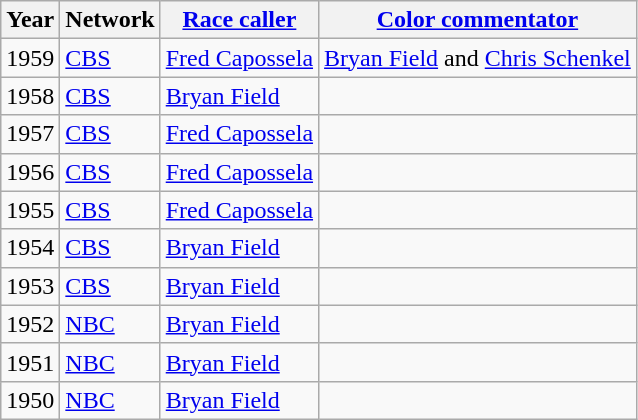<table class="wikitable">
<tr>
<th>Year</th>
<th>Network</th>
<th><a href='#'>Race caller</a></th>
<th><a href='#'>Color commentator</a></th>
</tr>
<tr>
<td>1959</td>
<td><a href='#'>CBS</a></td>
<td><a href='#'>Fred Capossela</a></td>
<td><a href='#'>Bryan Field</a> and <a href='#'>Chris Schenkel</a></td>
</tr>
<tr>
<td>1958</td>
<td><a href='#'>CBS</a></td>
<td><a href='#'>Bryan Field</a></td>
<td></td>
</tr>
<tr>
<td>1957</td>
<td><a href='#'>CBS</a></td>
<td><a href='#'>Fred Capossela</a></td>
<td></td>
</tr>
<tr>
<td>1956</td>
<td><a href='#'>CBS</a></td>
<td><a href='#'>Fred Capossela</a></td>
<td></td>
</tr>
<tr>
<td>1955</td>
<td><a href='#'>CBS</a></td>
<td><a href='#'>Fred Capossela</a></td>
<td></td>
</tr>
<tr>
<td>1954</td>
<td><a href='#'>CBS</a></td>
<td><a href='#'>Bryan Field</a></td>
<td></td>
</tr>
<tr>
<td>1953</td>
<td><a href='#'>CBS</a></td>
<td><a href='#'>Bryan Field</a></td>
<td></td>
</tr>
<tr>
<td>1952</td>
<td><a href='#'>NBC</a></td>
<td><a href='#'>Bryan Field</a></td>
<td></td>
</tr>
<tr>
<td>1951</td>
<td><a href='#'>NBC</a></td>
<td><a href='#'>Bryan Field</a></td>
<td></td>
</tr>
<tr>
<td>1950</td>
<td><a href='#'>NBC</a></td>
<td><a href='#'>Bryan Field</a></td>
<td></td>
</tr>
</table>
